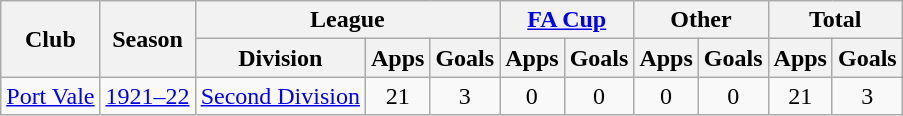<table class="wikitable" style="text-align:center">
<tr>
<th rowspan="2">Club</th>
<th rowspan="2">Season</th>
<th colspan="3">League</th>
<th colspan="2"><a href='#'>FA Cup</a></th>
<th colspan="2">Other</th>
<th colspan="2">Total</th>
</tr>
<tr>
<th>Division</th>
<th>Apps</th>
<th>Goals</th>
<th>Apps</th>
<th>Goals</th>
<th>Apps</th>
<th>Goals</th>
<th>Apps</th>
<th>Goals</th>
</tr>
<tr>
<td><a href='#'>Port Vale</a></td>
<td><a href='#'>1921–22</a></td>
<td><a href='#'>Second Division</a></td>
<td>21</td>
<td>3</td>
<td>0</td>
<td>0</td>
<td>0</td>
<td>0</td>
<td>21</td>
<td>3</td>
</tr>
</table>
